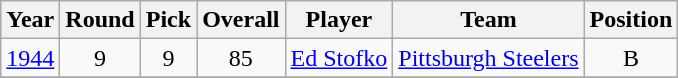<table class="wikitable sortable" style="text-align: center;">
<tr>
<th>Year</th>
<th>Round</th>
<th>Pick</th>
<th>Overall</th>
<th>Player</th>
<th>Team</th>
<th>Position</th>
</tr>
<tr>
<td><a href='#'>1944</a></td>
<td>9</td>
<td>9</td>
<td>85</td>
<td><a href='#'>Ed Stofko</a></td>
<td><a href='#'>Pittsburgh Steelers</a></td>
<td>B</td>
</tr>
<tr>
</tr>
</table>
